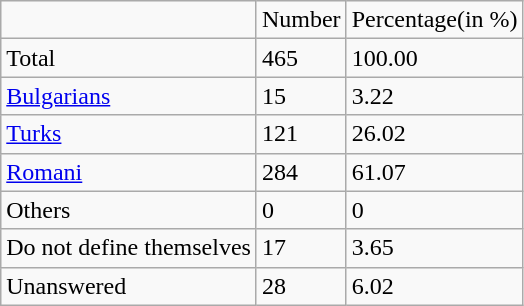<table class="wikitable">
<tr>
<td></td>
<td>Number</td>
<td>Percentage(in %)</td>
</tr>
<tr>
<td>Total</td>
<td>465</td>
<td>100.00</td>
</tr>
<tr>
<td><a href='#'>Bulgarians</a></td>
<td>15</td>
<td>3.22</td>
</tr>
<tr>
<td><a href='#'>Turks</a></td>
<td>121</td>
<td>26.02</td>
</tr>
<tr>
<td><a href='#'>Romani</a></td>
<td>284</td>
<td>61.07</td>
</tr>
<tr>
<td>Others</td>
<td>0</td>
<td>0</td>
</tr>
<tr>
<td>Do not define themselves</td>
<td>17</td>
<td>3.65</td>
</tr>
<tr>
<td>Unanswered</td>
<td>28</td>
<td>6.02</td>
</tr>
</table>
